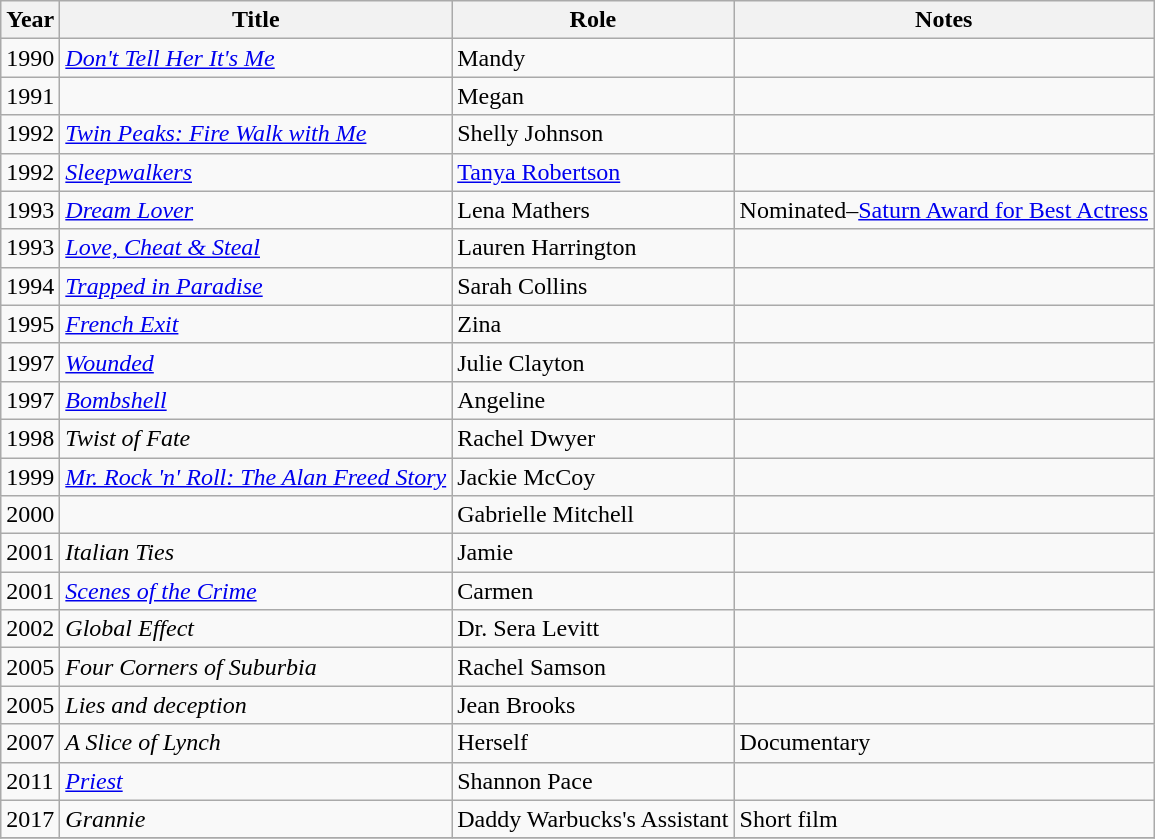<table class="wikitable sortable">
<tr>
<th>Year</th>
<th>Title</th>
<th>Role</th>
<th class="unsortable">Notes</th>
</tr>
<tr>
<td>1990</td>
<td><em><a href='#'>Don't Tell Her It's Me</a></em></td>
<td>Mandy</td>
<td></td>
</tr>
<tr>
<td>1991</td>
<td><em></em></td>
<td>Megan</td>
<td></td>
</tr>
<tr>
<td>1992</td>
<td><em><a href='#'>Twin Peaks: Fire Walk with Me</a></em></td>
<td>Shelly Johnson</td>
<td></td>
</tr>
<tr>
<td>1992</td>
<td><em><a href='#'>Sleepwalkers</a></em></td>
<td><a href='#'>Tanya Robertson</a></td>
<td></td>
</tr>
<tr>
<td>1993</td>
<td><em><a href='#'>Dream Lover</a></em></td>
<td>Lena Mathers</td>
<td>Nominated–<a href='#'>Saturn Award for Best Actress</a></td>
</tr>
<tr>
<td>1993</td>
<td><em><a href='#'>Love, Cheat & Steal</a></em></td>
<td>Lauren Harrington</td>
<td></td>
</tr>
<tr>
<td>1994</td>
<td><em><a href='#'>Trapped in Paradise</a></em></td>
<td>Sarah Collins</td>
<td></td>
</tr>
<tr>
<td>1995</td>
<td><em><a href='#'>French Exit</a></em></td>
<td>Zina</td>
<td></td>
</tr>
<tr>
<td>1997</td>
<td><em><a href='#'>Wounded</a></em></td>
<td>Julie Clayton</td>
<td></td>
</tr>
<tr>
<td>1997</td>
<td><em><a href='#'>Bombshell</a></em></td>
<td>Angeline</td>
<td></td>
</tr>
<tr>
<td>1998</td>
<td><em>Twist of Fate</em></td>
<td>Rachel Dwyer</td>
<td></td>
</tr>
<tr>
<td>1999</td>
<td><em><a href='#'>Mr. Rock 'n' Roll: The Alan Freed Story</a></em></td>
<td>Jackie McCoy</td>
<td></td>
</tr>
<tr>
<td>2000</td>
<td><em></em></td>
<td>Gabrielle Mitchell</td>
<td></td>
</tr>
<tr>
<td>2001</td>
<td><em>Italian Ties</em></td>
<td>Jamie</td>
<td></td>
</tr>
<tr>
<td>2001</td>
<td><em><a href='#'>Scenes of the Crime</a></em></td>
<td>Carmen</td>
<td></td>
</tr>
<tr>
<td>2002</td>
<td><em>Global Effect</em></td>
<td>Dr. Sera Levitt</td>
<td></td>
</tr>
<tr>
<td>2005</td>
<td><em>Four Corners of Suburbia</em></td>
<td>Rachel Samson</td>
<td></td>
</tr>
<tr>
<td>2005</td>
<td><em>Lies and deception</em></td>
<td>Jean Brooks</td>
<td></td>
</tr>
<tr>
<td>2007</td>
<td><em>A Slice of Lynch</em></td>
<td>Herself</td>
<td>Documentary</td>
</tr>
<tr>
<td>2011</td>
<td><em><a href='#'>Priest</a></em></td>
<td>Shannon Pace</td>
<td></td>
</tr>
<tr>
<td>2017</td>
<td><em>Grannie</em></td>
<td>Daddy Warbucks's Assistant</td>
<td>Short film</td>
</tr>
<tr>
</tr>
</table>
